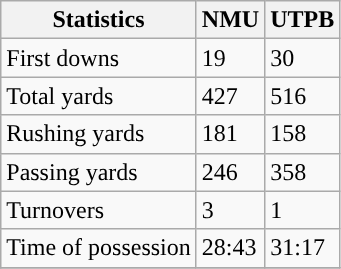<table class="wikitable" style="float: left;">
<tr>
<th>Statistics</th>
<th>NMU</th>
<th>UTPB</th>
</tr>
<tr>
<td>First downs</td>
<td>19</td>
<td>30</td>
</tr>
<tr>
<td>Total yards</td>
<td>427</td>
<td>516</td>
</tr>
<tr>
<td>Rushing yards</td>
<td>181</td>
<td>158</td>
</tr>
<tr>
<td>Passing yards</td>
<td>246</td>
<td>358</td>
</tr>
<tr>
<td>Turnovers</td>
<td>3</td>
<td>1</td>
</tr>
<tr>
<td>Time of possession</td>
<td>28:43</td>
<td>31:17</td>
</tr>
<tr>
</tr>
</table>
